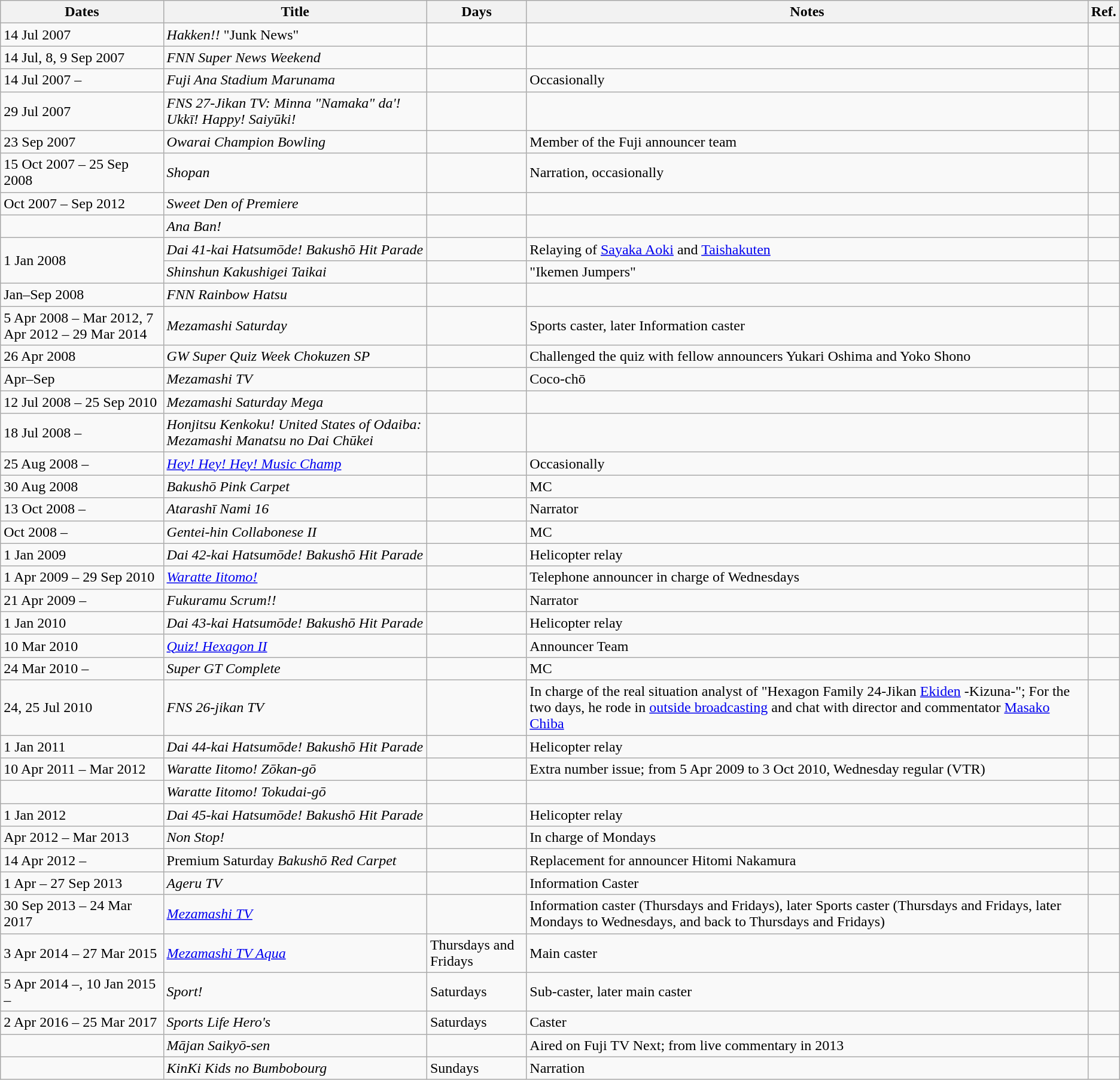<table class="wikitable">
<tr>
<th>Dates</th>
<th>Title</th>
<th>Days</th>
<th>Notes</th>
<th>Ref.</th>
</tr>
<tr>
<td>14 Jul 2007</td>
<td><em>Hakken!!</em> "Junk News"</td>
<td></td>
<td></td>
<td></td>
</tr>
<tr>
<td>14 Jul, 8, 9 Sep 2007</td>
<td><em>FNN Super News Weekend</em></td>
<td></td>
<td></td>
<td></td>
</tr>
<tr>
<td>14 Jul 2007 –</td>
<td><em>Fuji Ana Stadium Marunama</em></td>
<td></td>
<td>Occasionally</td>
<td></td>
</tr>
<tr>
<td>29 Jul 2007</td>
<td><em>FNS 27-Jikan TV: Minna "Namaka" da'! Ukkī! Happy! Saiyūki!</em></td>
<td></td>
<td></td>
<td></td>
</tr>
<tr>
<td>23 Sep 2007</td>
<td><em>Owarai Champion Bowling</em></td>
<td></td>
<td>Member of the Fuji announcer team</td>
<td></td>
</tr>
<tr>
<td>15 Oct 2007 – 25 Sep 2008</td>
<td><em>Shopan</em></td>
<td></td>
<td>Narration, occasionally</td>
<td></td>
</tr>
<tr>
<td>Oct 2007 – Sep 2012</td>
<td><em>Sweet Den of Premiere</em></td>
<td></td>
<td></td>
<td></td>
</tr>
<tr>
<td></td>
<td><em>Ana Ban!</em></td>
<td></td>
<td></td>
<td></td>
</tr>
<tr>
<td rowspan="2">1 Jan 2008</td>
<td><em>Dai 41-kai Hatsumōde! Bakushō Hit Parade</em></td>
<td></td>
<td>Relaying of <a href='#'>Sayaka Aoki</a> and <a href='#'>Taishakuten</a></td>
<td></td>
</tr>
<tr>
<td><em>Shinshun Kakushigei Taikai</em></td>
<td></td>
<td>"Ikemen Jumpers"</td>
<td></td>
</tr>
<tr>
<td>Jan–Sep 2008</td>
<td><em>FNN Rainbow Hatsu</em></td>
<td></td>
<td></td>
<td></td>
</tr>
<tr>
<td>5 Apr 2008 – Mar 2012, 7 Apr 2012 – 29 Mar 2014</td>
<td><em>Mezamashi Saturday</em></td>
<td></td>
<td>Sports caster, later Information caster</td>
<td></td>
</tr>
<tr>
<td>26 Apr 2008</td>
<td><em>GW Super Quiz Week Chokuzen SP</em></td>
<td></td>
<td>Challenged the quiz with fellow announcers Yukari Oshima and Yoko Shono</td>
<td></td>
</tr>
<tr>
<td>Apr–Sep</td>
<td><em>Mezamashi TV</em></td>
<td></td>
<td>Coco-chō</td>
<td></td>
</tr>
<tr>
<td>12 Jul 2008 – 25 Sep 2010</td>
<td><em>Mezamashi Saturday Mega</em></td>
<td></td>
<td></td>
<td></td>
</tr>
<tr>
<td>18 Jul 2008 –</td>
<td><em>Honjitsu Kenkoku! United States of Odaiba: Mezamashi Manatsu no Dai Chūkei</em></td>
<td></td>
<td></td>
<td></td>
</tr>
<tr>
<td>25 Aug 2008 –</td>
<td><em><a href='#'>Hey! Hey! Hey! Music Champ</a></em></td>
<td></td>
<td>Occasionally</td>
<td></td>
</tr>
<tr>
<td>30 Aug 2008</td>
<td><em>Bakushō Pink Carpet</em></td>
<td></td>
<td>MC</td>
<td></td>
</tr>
<tr>
<td>13 Oct 2008 –</td>
<td><em>Atarashī Nami 16</em></td>
<td></td>
<td>Narrator</td>
<td></td>
</tr>
<tr>
<td>Oct 2008 –</td>
<td><em>Gentei-hin Collabonese II</em></td>
<td></td>
<td>MC</td>
<td></td>
</tr>
<tr>
<td>1 Jan 2009</td>
<td><em>Dai 42-kai Hatsumōde! Bakushō Hit Parade</em></td>
<td></td>
<td>Helicopter relay</td>
<td></td>
</tr>
<tr>
<td>1 Apr 2009 – 29 Sep 2010</td>
<td><em><a href='#'>Waratte Iitomo!</a></em></td>
<td></td>
<td>Telephone announcer in charge of Wednesdays</td>
<td></td>
</tr>
<tr>
<td>21 Apr 2009 –</td>
<td><em>Fukuramu Scrum!!</em></td>
<td></td>
<td>Narrator</td>
<td></td>
</tr>
<tr>
<td>1 Jan 2010</td>
<td><em>Dai 43-kai Hatsumōde! Bakushō Hit Parade</em></td>
<td></td>
<td>Helicopter relay</td>
<td></td>
</tr>
<tr>
<td>10 Mar 2010</td>
<td><em><a href='#'>Quiz! Hexagon II</a></em></td>
<td></td>
<td>Announcer Team</td>
<td></td>
</tr>
<tr>
<td>24 Mar 2010 –</td>
<td><em>Super GT Complete</em></td>
<td></td>
<td>MC</td>
<td></td>
</tr>
<tr>
<td>24, 25 Jul 2010</td>
<td><em>FNS 26-jikan TV</em></td>
<td></td>
<td>In charge of the real situation analyst of "Hexagon Family 24-Jikan <a href='#'>Ekiden</a> -Kizuna-"; For the two days, he rode in <a href='#'>outside broadcasting</a> and chat with director and commentator <a href='#'>Masako Chiba</a></td>
<td></td>
</tr>
<tr>
<td>1 Jan 2011</td>
<td><em>Dai 44-kai Hatsumōde! Bakushō Hit Parade</em></td>
<td></td>
<td>Helicopter relay</td>
<td></td>
</tr>
<tr>
<td>10 Apr 2011 – Mar 2012</td>
<td><em>Waratte Iitomo! Zōkan-gō</em></td>
<td></td>
<td>Extra number issue; from 5 Apr 2009 to 3 Oct 2010, Wednesday regular (VTR)</td>
<td></td>
</tr>
<tr>
<td></td>
<td><em>Waratte Iitomo! Tokudai-gō</em></td>
<td></td>
<td></td>
<td></td>
</tr>
<tr>
<td>1 Jan 2012</td>
<td><em>Dai 45-kai Hatsumōde! Bakushō Hit Parade</em></td>
<td></td>
<td>Helicopter relay</td>
<td></td>
</tr>
<tr>
<td>Apr 2012 – Mar 2013</td>
<td><em>Non Stop!</em></td>
<td></td>
<td>In charge of Mondays</td>
<td></td>
</tr>
<tr>
<td>14 Apr 2012 –</td>
<td>Premium Saturday <em>Bakushō Red Carpet</em></td>
<td></td>
<td>Replacement for announcer Hitomi Nakamura</td>
<td></td>
</tr>
<tr>
<td>1 Apr – 27 Sep 2013</td>
<td><em>Ageru TV</em></td>
<td></td>
<td>Information Caster</td>
<td></td>
</tr>
<tr>
<td>30 Sep 2013 – 24 Mar 2017</td>
<td><em><a href='#'>Mezamashi TV</a></em></td>
<td></td>
<td>Information caster (Thursdays and Fridays), later Sports caster (Thursdays and Fridays, later Mondays to Wednesdays, and back to Thursdays and Fridays)</td>
<td></td>
</tr>
<tr>
<td>3 Apr 2014 – 27 Mar 2015</td>
<td><em><a href='#'>Mezamashi TV Aqua</a></em></td>
<td>Thursdays and Fridays</td>
<td>Main caster</td>
<td></td>
</tr>
<tr>
<td>5 Apr 2014 –, 10 Jan 2015 –</td>
<td><em>Sport!</em></td>
<td>Saturdays</td>
<td>Sub-caster, later main caster</td>
<td></td>
</tr>
<tr>
<td>2 Apr 2016 – 25 Mar 2017</td>
<td><em>Sports Life Hero's</em></td>
<td>Saturdays</td>
<td>Caster</td>
<td></td>
</tr>
<tr>
<td></td>
<td><em>Mājan Saikyō-sen</em></td>
<td></td>
<td>Aired on Fuji TV Next; from live commentary in 2013</td>
<td></td>
</tr>
<tr>
<td></td>
<td><em>KinKi Kids no Bumbobourg</em></td>
<td>Sundays</td>
<td>Narration</td>
<td></td>
</tr>
</table>
